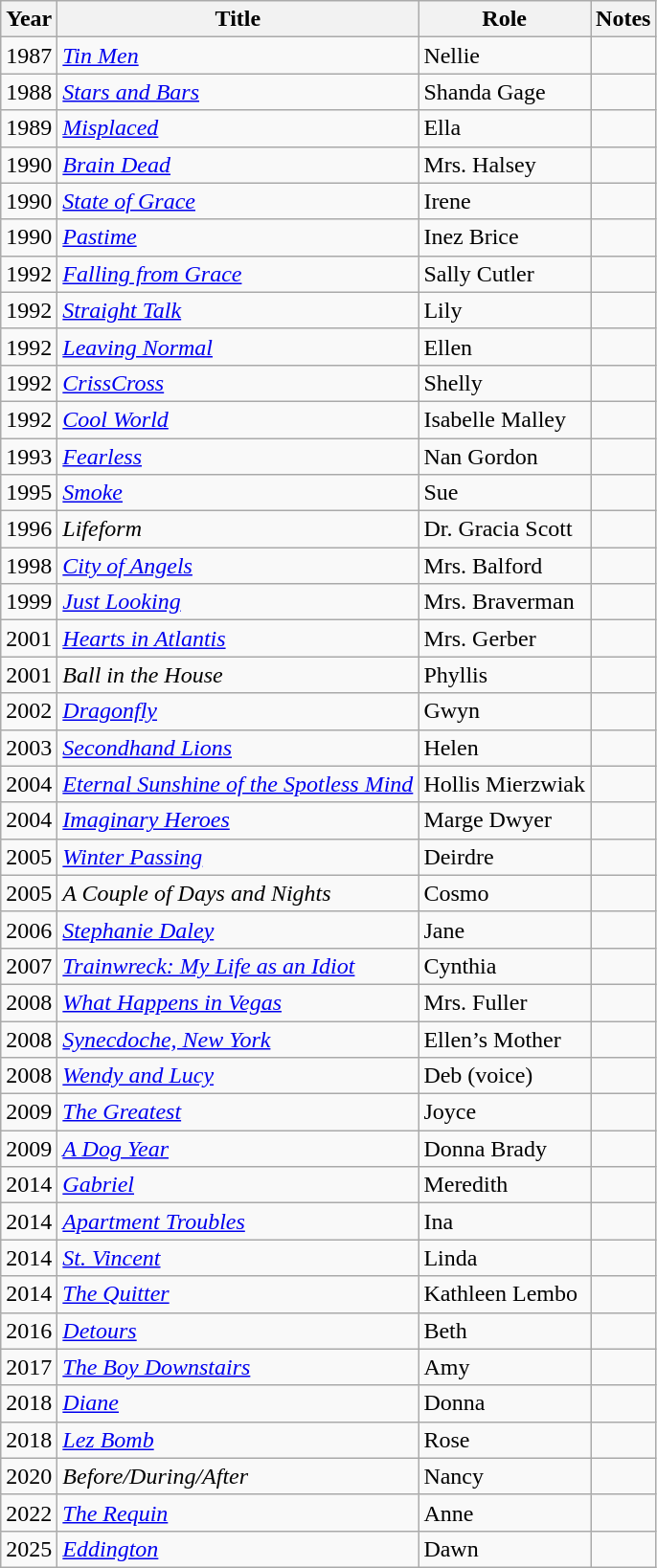<table class="wikitable sortable">
<tr>
<th>Year</th>
<th>Title</th>
<th>Role</th>
<th class="unsortable">Notes</th>
</tr>
<tr>
<td>1987</td>
<td><em><a href='#'>Tin Men</a></em></td>
<td>Nellie</td>
<td></td>
</tr>
<tr>
<td>1988</td>
<td><em><a href='#'>Stars and Bars</a></em></td>
<td>Shanda Gage</td>
<td></td>
</tr>
<tr>
<td>1989</td>
<td><em><a href='#'>Misplaced</a></em></td>
<td>Ella</td>
<td></td>
</tr>
<tr>
<td>1990</td>
<td><em><a href='#'>Brain Dead</a></em></td>
<td>Mrs. Halsey</td>
<td></td>
</tr>
<tr>
<td>1990</td>
<td><em><a href='#'>State of Grace</a></em></td>
<td>Irene</td>
<td></td>
</tr>
<tr>
<td>1990</td>
<td><em><a href='#'>Pastime</a></em></td>
<td>Inez Brice</td>
<td></td>
</tr>
<tr>
<td>1992</td>
<td><em><a href='#'>Falling from Grace</a></em></td>
<td>Sally Cutler</td>
<td></td>
</tr>
<tr>
<td>1992</td>
<td><em><a href='#'>Straight Talk</a></em></td>
<td>Lily</td>
<td></td>
</tr>
<tr>
<td>1992</td>
<td><em><a href='#'>Leaving Normal</a></em></td>
<td>Ellen</td>
<td></td>
</tr>
<tr>
<td>1992</td>
<td><em><a href='#'>CrissCross</a></em></td>
<td>Shelly</td>
<td></td>
</tr>
<tr>
<td>1992</td>
<td><em><a href='#'>Cool World</a></em></td>
<td>Isabelle Malley</td>
<td></td>
</tr>
<tr>
<td>1993</td>
<td><em><a href='#'>Fearless</a></em></td>
<td>Nan Gordon</td>
<td></td>
</tr>
<tr>
<td>1995</td>
<td><em><a href='#'>Smoke</a></em></td>
<td>Sue</td>
<td></td>
</tr>
<tr>
<td>1996</td>
<td><em>Lifeform</em></td>
<td>Dr. Gracia Scott</td>
<td></td>
</tr>
<tr>
<td>1998</td>
<td><em><a href='#'>City of Angels</a></em></td>
<td>Mrs. Balford</td>
<td></td>
</tr>
<tr>
<td>1999</td>
<td><em><a href='#'>Just Looking</a></em></td>
<td>Mrs. Braverman</td>
<td></td>
</tr>
<tr>
<td>2001</td>
<td><em><a href='#'>Hearts in Atlantis</a></em></td>
<td>Mrs. Gerber</td>
<td></td>
</tr>
<tr>
<td>2001</td>
<td><em>Ball in the House</em></td>
<td>Phyllis</td>
<td></td>
</tr>
<tr>
<td>2002</td>
<td><em><a href='#'>Dragonfly</a></em></td>
<td>Gwyn</td>
<td></td>
</tr>
<tr>
<td>2003</td>
<td><em><a href='#'>Secondhand Lions</a></em></td>
<td>Helen</td>
<td></td>
</tr>
<tr>
<td>2004</td>
<td><em><a href='#'>Eternal Sunshine of the Spotless Mind</a></em></td>
<td>Hollis Mierzwiak</td>
<td></td>
</tr>
<tr>
<td>2004</td>
<td><em><a href='#'>Imaginary Heroes</a></em></td>
<td>Marge Dwyer</td>
<td></td>
</tr>
<tr>
<td>2005</td>
<td><em><a href='#'>Winter Passing</a></em></td>
<td>Deirdre</td>
<td></td>
</tr>
<tr>
<td>2005</td>
<td><em>A Couple of Days and Nights</em></td>
<td>Cosmo</td>
<td></td>
</tr>
<tr>
<td>2006</td>
<td><em><a href='#'>Stephanie Daley</a></em></td>
<td>Jane</td>
<td></td>
</tr>
<tr>
<td>2007</td>
<td><em><a href='#'>Trainwreck: My Life as an Idiot</a></em></td>
<td>Cynthia</td>
<td></td>
</tr>
<tr>
<td>2008</td>
<td><em><a href='#'>What Happens in Vegas</a></em></td>
<td>Mrs. Fuller</td>
<td></td>
</tr>
<tr>
<td>2008</td>
<td><em><a href='#'>Synecdoche, New York</a></em></td>
<td>Ellen’s Mother</td>
<td></td>
</tr>
<tr>
<td>2008</td>
<td><em><a href='#'>Wendy and Lucy</a></em></td>
<td>Deb (voice)</td>
<td></td>
</tr>
<tr>
<td>2009</td>
<td><em><a href='#'>The Greatest</a></em></td>
<td>Joyce</td>
<td></td>
</tr>
<tr>
<td>2009</td>
<td><em><a href='#'>A Dog Year</a></em></td>
<td>Donna Brady</td>
<td></td>
</tr>
<tr>
<td>2014</td>
<td><em><a href='#'>Gabriel</a></em></td>
<td>Meredith</td>
<td></td>
</tr>
<tr>
<td>2014</td>
<td><em><a href='#'>Apartment Troubles</a></em></td>
<td>Ina</td>
<td></td>
</tr>
<tr>
<td>2014</td>
<td><em><a href='#'>St. Vincent</a></em></td>
<td>Linda</td>
<td></td>
</tr>
<tr>
<td>2014</td>
<td><em><a href='#'>The Quitter</a></em></td>
<td>Kathleen Lembo</td>
<td></td>
</tr>
<tr>
<td>2016</td>
<td><em><a href='#'>Detours</a></em></td>
<td>Beth</td>
<td></td>
</tr>
<tr>
<td>2017</td>
<td><em><a href='#'>The Boy Downstairs</a></em></td>
<td>Amy</td>
<td></td>
</tr>
<tr>
<td>2018</td>
<td><em><a href='#'>Diane</a></em></td>
<td>Donna</td>
<td></td>
</tr>
<tr>
<td>2018</td>
<td><em><a href='#'>Lez Bomb</a></em></td>
<td>Rose</td>
<td></td>
</tr>
<tr>
<td>2020</td>
<td><em>Before/During/After</em></td>
<td>Nancy</td>
<td></td>
</tr>
<tr>
<td>2022</td>
<td><em><a href='#'>The Requin</a></em></td>
<td>Anne</td>
<td></td>
</tr>
<tr>
<td>2025</td>
<td><em><a href='#'>Eddington</a></em></td>
<td>Dawn</td>
<td></td>
</tr>
</table>
